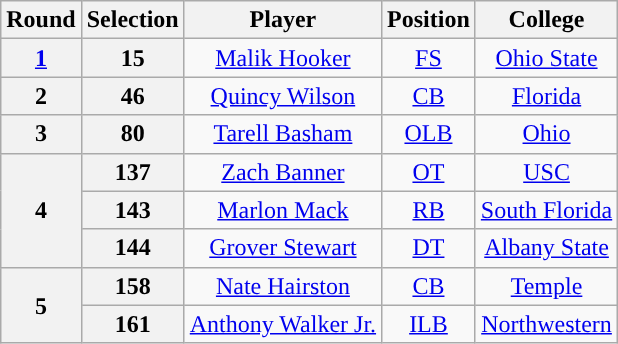<table class="wikitable" style="text-align:center">
<tr>
<th>Round</th>
<th>Selection</th>
<th>Player</th>
<th>Position</th>
<th>College</th>
</tr>
<tr>
<th><a href='#'>1</a></th>
<th>15</th>
<td><a href='#'>Malik Hooker</a></td>
<td><a href='#'>FS</a></td>
<td><a href='#'>Ohio State</a></td>
</tr>
<tr>
<th>2</th>
<th>46</th>
<td><a href='#'>Quincy Wilson</a></td>
<td><a href='#'>CB</a></td>
<td><a href='#'>Florida</a></td>
</tr>
<tr>
<th>3</th>
<th>80</th>
<td><a href='#'>Tarell Basham</a></td>
<td><a href='#'>OLB</a></td>
<td><a href='#'>Ohio</a></td>
</tr>
<tr>
<th rowspan=3>4</th>
<th>137</th>
<td><a href='#'>Zach Banner</a></td>
<td><a href='#'>OT</a></td>
<td><a href='#'>USC</a></td>
</tr>
<tr>
<th>143</th>
<td><a href='#'>Marlon Mack</a></td>
<td><a href='#'>RB</a></td>
<td><a href='#'>South Florida</a></td>
</tr>
<tr>
<th>144</th>
<td><a href='#'>Grover Stewart</a></td>
<td><a href='#'>DT</a></td>
<td><a href='#'>Albany State</a></td>
</tr>
<tr>
<th rowspan=2>5</th>
<th>158</th>
<td><a href='#'>Nate Hairston</a></td>
<td><a href='#'>CB</a></td>
<td><a href='#'>Temple</a></td>
</tr>
<tr>
<th>161</th>
<td><a href='#'>Anthony Walker Jr.</a></td>
<td><a href='#'>ILB</a></td>
<td><a href='#'>Northwestern</a></td>
</tr>
</table>
